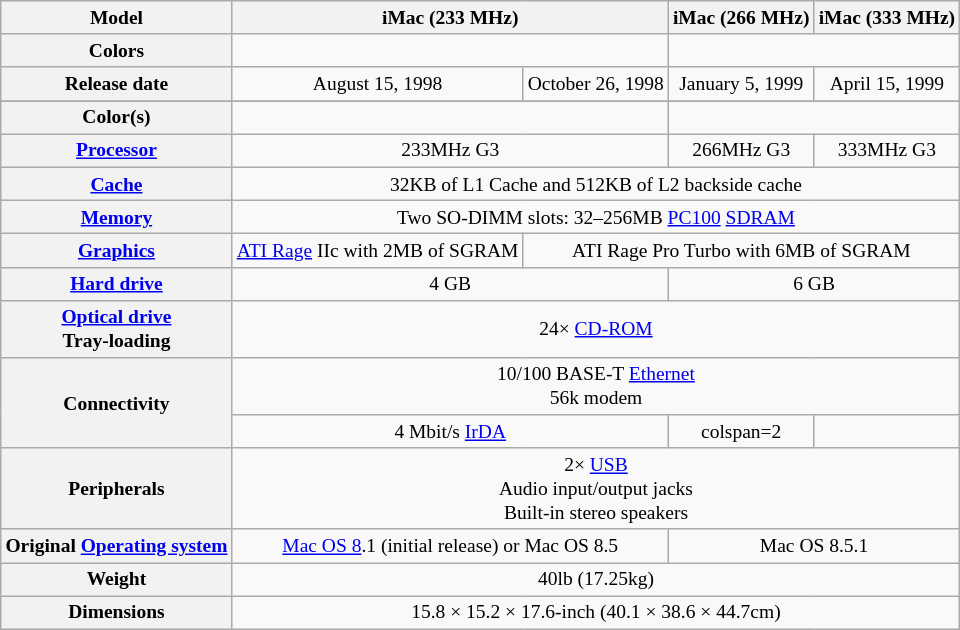<table class="wikitable mw-collapsible" style="font-size:small; text-align:center">
<tr>
<th>Model</th>
<th colspan="2">iMac (233 MHz)</th>
<th>iMac (266 MHz)</th>
<th>iMac (333 MHz)</th>
</tr>
<tr>
<th>Colors</th>
<td colspan=2></td>
<td colspan=2></td>
</tr>
<tr>
<th>Release date</th>
<td>August 15, 1998</td>
<td>October 26, 1998</td>
<td>January 5, 1999</td>
<td>April 15, 1999</td>
</tr>
<tr>
</tr>
<tr>
<th>Color(s)</th>
<td colspan=2></td>
<td colspan=2>    </td>
</tr>
<tr>
<th><a href='#'>Processor</a></th>
<td colspan=2>233MHz G3</td>
<td>266MHz G3</td>
<td>333MHz G3</td>
</tr>
<tr>
<th><a href='#'>Cache</a></th>
<td colspan=4>32KB of L1 Cache and 512KB of L2 backside cache</td>
</tr>
<tr>
<th><a href='#'>Memory</a></th>
<td colspan=4>Two SO-DIMM slots: 32–256MB <a href='#'>PC100</a> <a href='#'>SDRAM</a></td>
</tr>
<tr>
<th><a href='#'>Graphics</a></th>
<td colspan=1><a href='#'>ATI Rage</a> IIc with 2MB of SGRAM</td>
<td colspan=3>ATI Rage Pro Turbo with 6MB of SGRAM</td>
</tr>
<tr>
<th><a href='#'>Hard drive</a></th>
<td colspan=2>4 GB</td>
<td colspan=2>6 GB</td>
</tr>
<tr>
<th><a href='#'>Optical drive</a><br>Tray-loading</th>
<td colspan=4>24× <a href='#'>CD-ROM</a></td>
</tr>
<tr>
<th rowspan=2>Connectivity</th>
<td colspan=4>10/100 BASE-T <a href='#'>Ethernet</a><br>56k modem</td>
</tr>
<tr>
<td colspan=2>4 Mbit/s <a href='#'>IrDA</a></td>
<td>colspan=2 </td>
</tr>
<tr>
<th>Peripherals</th>
<td colspan=4>2× <a href='#'>USB</a><br>Audio input/output jacks<br>Built-in stereo speakers</td>
</tr>
<tr>
<th>Original <a href='#'>Operating system</a></th>
<td colspan=2><a href='#'>Mac OS 8</a>.1 (initial release) or Mac OS 8.5</td>
<td colspan=2>Mac OS 8.5.1</td>
</tr>
<tr>
<th>Weight</th>
<td colspan=4>40lb (17.25kg)</td>
</tr>
<tr>
<th>Dimensions</th>
<td colspan=4>15.8 × 15.2 × 17.6-inch (40.1 × 38.6 × 44.7cm)</td>
</tr>
</table>
